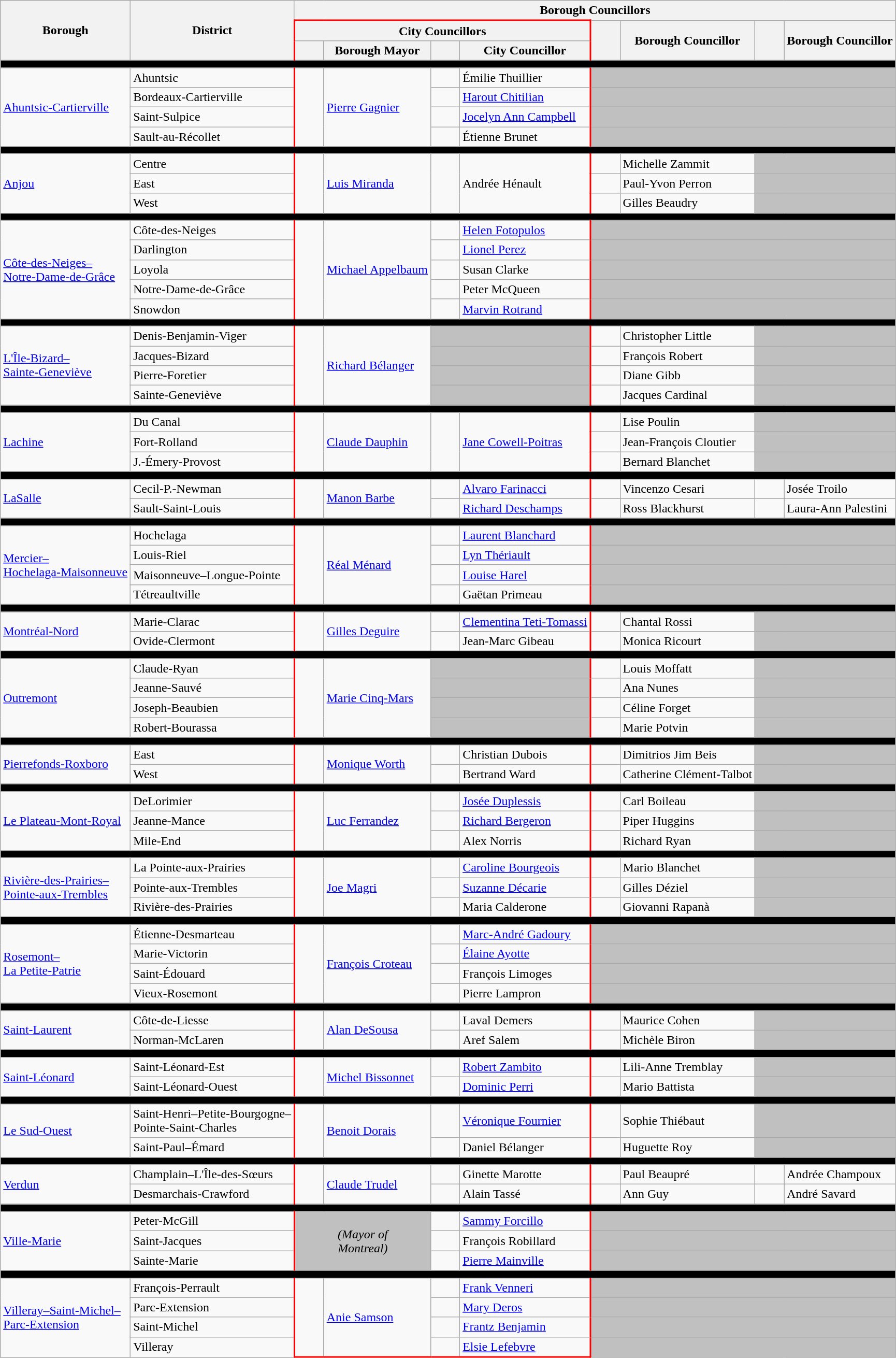<table class="wikitable" border="1">
<tr>
<th rowspan=3>Borough</th>
<th rowspan=3>District</th>
<th colspan=8>Borough Councillors</th>
</tr>
<tr>
<th colspan=4 style="border-top:2px solid red; border-right:2px solid red; border-left:2px solid red;">City Councillors</th>
<th rowspan=2 width="30px"> </th>
<th rowspan=2>Borough Councillor</th>
<th rowspan=2 width="30px"> </th>
<th rowspan=2>Borough Councillor</th>
</tr>
<tr>
<th style="border-left:2px solid red;" width="30px"> </th>
<th>Borough Mayor</th>
<th width="30px"> </th>
<th style="border-right:2px solid red;">City Councillor<br></th>
</tr>
<tr>
<td colspan=10 height=2px bgcolor=black></td>
</tr>
<tr>
<td rowspan=4><a href='#'>Ahuntsic-Cartierville</a></td>
<td>Ahuntsic</td>
<td rowspan=4 style="border-left:2px solid red;" > </td>
<td rowspan=4><a href='#'>Pierre Gagnier</a></td>
<td> </td>
<td style="border-right:2px solid red;">Émilie Thuillier</td>
<td colspan=4 bgcolor=silver> </td>
</tr>
<tr>
<td>Bordeaux-Cartierville</td>
<td> </td>
<td style="border-right:2px solid red;"><a href='#'>Harout Chitilian</a></td>
<td colspan=4 bgcolor=silver> </td>
</tr>
<tr>
<td>Saint-Sulpice</td>
<td> </td>
<td style="border-right:2px solid red;"><a href='#'>Jocelyn Ann Campbell</a></td>
<td colspan=4 bgcolor=silver> </td>
</tr>
<tr>
<td>Sault-au-Récollet</td>
<td> </td>
<td style="border-right:2px solid red;">Étienne Brunet</td>
<td colspan=4 bgcolor=silver> <br></td>
</tr>
<tr>
<td colspan=10 height=2px bgcolor=black></td>
</tr>
<tr>
<td rowspan=3><a href='#'>Anjou</a></td>
<td>Centre</td>
<td rowspan=3 style="border-left:2px solid red;" > </td>
<td rowspan=3><a href='#'>Luis Miranda</a></td>
<td rowspan=3 > </td>
<td rowspan=3 style="border-right:2px solid red;">Andrée Hénault</td>
<td> </td>
<td>Michelle Zammit</td>
<td colspan=2 bgcolor=silver> </td>
</tr>
<tr>
<td>East</td>
<td> </td>
<td>Paul-Yvon Perron</td>
<td colspan=2 bgcolor=silver> </td>
</tr>
<tr>
<td>West</td>
<td> </td>
<td>Gilles Beaudry</td>
<td colspan=2 bgcolor=silver> <br></td>
</tr>
<tr>
<td colspan=10 height=2px bgcolor=black></td>
</tr>
<tr>
<td rowspan=5><a href='#'>Côte-des-Neiges–<br>Notre-Dame-de-Grâce</a></td>
<td>Côte-des-Neiges</td>
<td rowspan=5 style="border-left:2px solid red;" > </td>
<td rowspan=5><a href='#'>Michael Appelbaum</a></td>
<td> </td>
<td style="border-right:2px solid red;"><a href='#'>Helen Fotopulos</a></td>
<td colspan=4 bgcolor=silver> </td>
</tr>
<tr>
<td>Darlington</td>
<td> </td>
<td style="border-right:2px solid red;"><a href='#'>Lionel Perez</a></td>
<td colspan=4 bgcolor=silver> </td>
</tr>
<tr>
<td>Loyola</td>
<td> </td>
<td style="border-right:2px solid red;">Susan Clarke</td>
<td colspan=4 bgcolor=silver> </td>
</tr>
<tr>
<td>Notre-Dame-de-Grâce</td>
<td> </td>
<td style="border-right:2px solid red;">Peter McQueen</td>
<td colspan=4 bgcolor=silver> </td>
</tr>
<tr>
<td>Snowdon</td>
<td> </td>
<td style="border-right:2px solid red;"><a href='#'>Marvin Rotrand</a></td>
<td colspan=4 bgcolor=silver> <br></td>
</tr>
<tr>
<td colspan=10 height=2px bgcolor=black></td>
</tr>
<tr>
<td rowspan=4><a href='#'>L'Île-Bizard–<br>Sainte-Geneviève</a></td>
<td>Denis-Benjamin-Viger</td>
<td rowspan=4 style="border-left:2px solid red;" > </td>
<td rowspan=4><a href='#'>Richard Bélanger</a></td>
<td colspan=2 bgcolor=silver style="border-right:2px solid red;"> </td>
<td> </td>
<td>Christopher Little</td>
<td colspan=2 bgcolor=silver> </td>
</tr>
<tr>
<td>Jacques-Bizard</td>
<td colspan=2 bgcolor=silver style="border-right:2px solid red;"> </td>
<td> </td>
<td>François Robert</td>
<td colspan=2 bgcolor=silver> </td>
</tr>
<tr>
<td>Pierre-Foretier</td>
<td colspan=2 bgcolor=silver style="border-right:2px solid red;"> </td>
<td> </td>
<td>Diane Gibb</td>
<td colspan=2 bgcolor=silver> </td>
</tr>
<tr>
<td>Sainte-Geneviève</td>
<td colspan=2 bgcolor=silver style="border-right:2px solid red;"> </td>
<td> </td>
<td>Jacques Cardinal</td>
<td colspan=2 bgcolor=silver> <br></td>
</tr>
<tr>
<td colspan=10 height=2px bgcolor=black></td>
</tr>
<tr>
<td rowspan=3><a href='#'>Lachine</a></td>
<td>Du Canal</td>
<td rowspan=3 style="border-left:2px solid red;" > </td>
<td rowspan=3><a href='#'>Claude Dauphin</a></td>
<td rowspan=3 > </td>
<td rowspan=3 style="border-right:2px solid red;"><a href='#'>Jane Cowell-Poitras</a></td>
<td> </td>
<td>Lise Poulin</td>
<td colspan=2 bgcolor=silver> </td>
</tr>
<tr>
<td>Fort-Rolland</td>
<td> </td>
<td>Jean-François Cloutier</td>
<td colspan=2 bgcolor=silver> </td>
</tr>
<tr>
<td>J.-Émery-Provost</td>
<td> </td>
<td>Bernard Blanchet</td>
<td colspan=2 bgcolor=silver> <br></td>
</tr>
<tr>
<td colspan=10 height=2px bgcolor=black></td>
</tr>
<tr>
<td rowspan=2><a href='#'>LaSalle</a></td>
<td>Cecil-P.-Newman</td>
<td rowspan=2 style="border-left:2px solid red;" > </td>
<td rowspan=2><a href='#'>Manon Barbe</a></td>
<td> </td>
<td style="border-right:2px solid red;"><a href='#'>Alvaro Farinacci</a></td>
<td> </td>
<td>Vincenzo Cesari</td>
<td> </td>
<td>Josée Troilo</td>
</tr>
<tr>
<td>Sault-Saint-Louis</td>
<td> </td>
<td style="border-right:2px solid red;"><a href='#'>Richard Deschamps</a></td>
<td> </td>
<td>Ross Blackhurst</td>
<td> </td>
<td>Laura-Ann Palestini<br></td>
</tr>
<tr>
<td colspan=10 height=2px bgcolor=black></td>
</tr>
<tr>
<td rowspan=4><a href='#'>Mercier–<br>Hochelaga-Maisonneuve</a></td>
<td>Hochelaga</td>
<td rowspan=4 style="border-left:2px solid red;" > </td>
<td rowspan=4><a href='#'>Réal Ménard</a></td>
<td> </td>
<td style="border-right:2px solid red;"><a href='#'>Laurent Blanchard</a></td>
<td colspan=4 bgcolor=silver> </td>
</tr>
<tr>
<td>Louis-Riel</td>
<td> </td>
<td style="border-right:2px solid red;"><a href='#'>Lyn Thériault</a></td>
<td colspan=4 bgcolor=silver> </td>
</tr>
<tr>
<td>Maisonneuve–Longue-Pointe</td>
<td> </td>
<td style="border-right:2px solid red;"><a href='#'>Louise Harel</a></td>
<td colspan=4 bgcolor=silver> </td>
</tr>
<tr>
<td>Tétreaultville</td>
<td> </td>
<td style="border-right:2px solid red;">Gaëtan Primeau</td>
<td colspan=4 bgcolor=silver> <br></td>
</tr>
<tr>
<td colspan=10 height=2px bgcolor=black></td>
</tr>
<tr>
<td rowspan=2><a href='#'>Montréal-Nord</a></td>
<td>Marie-Clarac</td>
<td rowspan=2 style="border-left:2px solid red;" > </td>
<td rowspan=2><a href='#'>Gilles Deguire</a></td>
<td> </td>
<td style="border-right:2px solid red;"><a href='#'>Clementina Teti-Tomassi</a></td>
<td> </td>
<td>Chantal Rossi</td>
<td colspan=2 bgcolor=silver> </td>
</tr>
<tr>
<td>Ovide-Clermont</td>
<td> </td>
<td style="border-right:2px solid red;">Jean-Marc Gibeau</td>
<td> </td>
<td>Monica Ricourt</td>
<td colspan=2 bgcolor=silver> <br></td>
</tr>
<tr>
<td colspan=10 height=2px bgcolor=black></td>
</tr>
<tr>
<td rowspan=4><a href='#'>Outremont</a></td>
<td>Claude-Ryan</td>
<td rowspan=4 style="border-left:2px solid red;" > </td>
<td rowspan=4><a href='#'>Marie Cinq-Mars</a></td>
<td colspan=2 bgcolor=silver style="border-right:2px solid red;"> </td>
<td> </td>
<td>Louis Moffatt</td>
<td colspan=2 bgcolor=silver> </td>
</tr>
<tr>
<td>Jeanne-Sauvé</td>
<td colspan=2 bgcolor=silver style="border-right:2px solid red;"> </td>
<td> </td>
<td>Ana Nunes</td>
<td colspan=2 bgcolor=silver> </td>
</tr>
<tr>
<td>Joseph-Beaubien</td>
<td colspan=2 bgcolor=silver style="border-right:2px solid red;"> </td>
<td> </td>
<td>Céline Forget</td>
<td colspan=2 bgcolor=silver> </td>
</tr>
<tr>
<td>Robert-Bourassa</td>
<td colspan=2 bgcolor=silver style="border-right:2px solid red;"> </td>
<td> </td>
<td>Marie Potvin</td>
<td colspan=2 bgcolor=silver> <br></td>
</tr>
<tr>
<td colspan=10 height=2px bgcolor=black></td>
</tr>
<tr>
<td rowspan=2><a href='#'>Pierrefonds-Roxboro</a></td>
<td>East</td>
<td rowspan=2 style="border-left:2px solid red;" > </td>
<td rowspan=2><a href='#'>Monique Worth</a></td>
<td> </td>
<td style="border-right:2px solid red;">Christian Dubois</td>
<td> </td>
<td>Dimitrios Jim Beis</td>
<td colspan=2 bgcolor=silver> </td>
</tr>
<tr>
<td>West</td>
<td> </td>
<td style="border-right:2px solid red;">Bertrand Ward</td>
<td> </td>
<td>Catherine Clément-Talbot</td>
<td colspan=2 bgcolor=silver> <br></td>
</tr>
<tr>
<td colspan=10 height=2px bgcolor=black></td>
</tr>
<tr>
<td rowspan=3><a href='#'>Le Plateau-Mont-Royal</a></td>
<td>DeLorimier</td>
<td rowspan=3 style="border-left:2px solid red;" > </td>
<td rowspan=3><a href='#'>Luc Ferrandez</a></td>
<td> </td>
<td style="border-right:2px solid red;"><a href='#'>Josée Duplessis</a></td>
<td> </td>
<td>Carl Boileau</td>
<td colspan=2 bgcolor=silver> </td>
</tr>
<tr>
<td>Jeanne-Mance</td>
<td> </td>
<td style="border-right:2px solid red;"><a href='#'>Richard Bergeron</a></td>
<td> </td>
<td>Piper Huggins</td>
<td colspan=2 bgcolor=silver> </td>
</tr>
<tr>
<td>Mile-End</td>
<td> </td>
<td style="border-right:2px solid red;">Alex Norris</td>
<td> </td>
<td>Richard Ryan</td>
<td colspan=2 bgcolor=silver> <br></td>
</tr>
<tr>
<td colspan=10 height=2px bgcolor=black></td>
</tr>
<tr>
<td rowspan=3><a href='#'>Rivière-des-Prairies–<br>Pointe-aux-Trembles</a></td>
<td>La Pointe-aux-Prairies</td>
<td rowspan=3 style="border-left:2px solid red;" > </td>
<td rowspan=3><a href='#'>Joe Magri</a></td>
<td> </td>
<td style="border-right:2px solid red;"><a href='#'>Caroline Bourgeois</a></td>
<td> </td>
<td>Mario Blanchet</td>
<td colspan=2 bgcolor=silver> </td>
</tr>
<tr>
<td>Pointe-aux-Trembles</td>
<td> </td>
<td style="border-right:2px solid red;"><a href='#'>Suzanne Décarie</a></td>
<td> </td>
<td>Gilles Déziel</td>
<td colspan=2 bgcolor=silver> </td>
</tr>
<tr>
<td>Rivière-des-Prairies</td>
<td> </td>
<td style="border-right:2px solid red;">Maria Calderone</td>
<td> </td>
<td>Giovanni Rapanà</td>
<td colspan=2 bgcolor=silver> <br></td>
</tr>
<tr>
<td colspan=10 height=2px bgcolor=black></td>
</tr>
<tr>
<td rowspan=4><a href='#'>Rosemont–<br>La Petite-Patrie</a></td>
<td>Étienne-Desmarteau</td>
<td rowspan=4 style="border-left:2px solid red;" > </td>
<td rowspan=4><a href='#'>François Croteau</a></td>
<td> </td>
<td style="border-right:2px solid red;"><a href='#'>Marc-André Gadoury</a></td>
<td colspan=4 bgcolor=silver> </td>
</tr>
<tr>
<td>Marie-Victorin</td>
<td> </td>
<td style="border-right:2px solid red;"><a href='#'>Élaine Ayotte</a></td>
<td colspan=4 bgcolor=silver> </td>
</tr>
<tr>
<td>Saint-Édouard</td>
<td> </td>
<td style="border-right:2px solid red;">François Limoges</td>
<td colspan=4 bgcolor=silver> </td>
</tr>
<tr>
<td>Vieux-Rosemont</td>
<td> </td>
<td style="border-right:2px solid red;">Pierre Lampron</td>
<td colspan=4 bgcolor=silver> <br></td>
</tr>
<tr>
<td colspan=10 height=2px bgcolor=black></td>
</tr>
<tr>
<td rowspan=2><a href='#'>Saint-Laurent</a></td>
<td>Côte-de-Liesse</td>
<td rowspan=2 style="border-left:2px solid red;" > </td>
<td rowspan=2><a href='#'>Alan DeSousa</a></td>
<td> </td>
<td style="border-right:2px solid red;">Laval Demers</td>
<td> </td>
<td>Maurice Cohen</td>
<td colspan=2 bgcolor=silver> </td>
</tr>
<tr>
<td>Norman-McLaren</td>
<td> </td>
<td style="border-right:2px solid red;">Aref Salem</td>
<td> </td>
<td>Michèle Biron</td>
<td colspan=2 bgcolor=silver> <br></td>
</tr>
<tr>
<td colspan=10 height=2px bgcolor=black></td>
</tr>
<tr>
<td rowspan=2><a href='#'>Saint-Léonard</a></td>
<td>Saint-Léonard-Est</td>
<td rowspan=2 style="border-left:2px solid red;" > </td>
<td rowspan=2><a href='#'>Michel Bissonnet</a></td>
<td> </td>
<td style="border-right:2px solid red;"><a href='#'>Robert Zambito</a></td>
<td> </td>
<td>Lili-Anne Tremblay</td>
<td colspan=2 bgcolor=silver> </td>
</tr>
<tr>
<td>Saint-Léonard-Ouest</td>
<td> </td>
<td style="border-right:2px solid red;"><a href='#'>Dominic Perri</a></td>
<td> </td>
<td>Mario Battista</td>
<td colspan=2 bgcolor=silver> <br></td>
</tr>
<tr>
<td colspan=10 height=2px bgcolor=black></td>
</tr>
<tr>
<td rowspan=2><a href='#'>Le Sud-Ouest</a></td>
<td>Saint-Henri–Petite-Bourgogne–<br>Pointe-Saint-Charles</td>
<td rowspan=2 style="border-left:2px solid red;" > </td>
<td rowspan=2><a href='#'>Benoit Dorais</a></td>
<td> </td>
<td style="border-right:2px solid red;"><a href='#'>Véronique Fournier</a></td>
<td> </td>
<td>Sophie Thiébaut</td>
<td colspan=2 bgcolor=silver> </td>
</tr>
<tr>
<td>Saint-Paul–Émard</td>
<td> </td>
<td style="border-right:2px solid red;">Daniel Bélanger</td>
<td> </td>
<td>Huguette Roy</td>
<td colspan=2 bgcolor=silver> <br></td>
</tr>
<tr>
<td colspan=10 height=2px bgcolor=black></td>
</tr>
<tr>
<td rowspan=2><a href='#'>Verdun</a></td>
<td>Champlain–L'Île-des-Sœurs</td>
<td rowspan=2 style="border-left:2px solid red;" > </td>
<td rowspan=2><a href='#'>Claude Trudel</a></td>
<td> </td>
<td style="border-right:2px solid red;">Ginette Marotte</td>
<td> </td>
<td>Paul Beaupré</td>
<td> </td>
<td>Andrée Champoux</td>
</tr>
<tr>
<td>Desmarchais-Crawford</td>
<td> </td>
<td style="border-right:2px solid red;">Alain Tassé</td>
<td> </td>
<td>Ann Guy</td>
<td> </td>
<td>André Savard<br></td>
</tr>
<tr>
<td colspan=10 height=2px bgcolor=black></td>
</tr>
<tr>
<td rowspan=3><a href='#'>Ville-Marie</a></td>
<td>Peter-McGill</td>
<td rowspan=3 colspan=2 style="border-left:2px solid red;" bgcolor=silver align=center><em>(Mayor of<br>Montreal)</em></td>
<td> </td>
<td style="border-right:2px solid red;"><a href='#'>Sammy Forcillo</a></td>
<td colspan=4 bgcolor=silver> </td>
</tr>
<tr>
<td>Saint-Jacques</td>
<td> </td>
<td style="border-right:2px solid red;">François Robillard</td>
<td colspan=4 bgcolor=silver> </td>
</tr>
<tr>
<td>Sainte-Marie</td>
<td> </td>
<td style="border-right:2px solid red;"><a href='#'>Pierre Mainville</a></td>
<td colspan=4 bgcolor=silver> <br></td>
</tr>
<tr>
<td colspan=10 height=2px bgcolor=black></td>
</tr>
<tr>
<td rowspan=4><a href='#'>Villeray–Saint-Michel–<br>Parc-Extension</a></td>
<td>François-Perrault</td>
<td rowspan=4 style="border-left:2px solid red; border-bottom:2px solid red;" > </td>
<td style="border-bottom:2px solid red;" rowspan=4><a href='#'>Anie Samson</a></td>
<td> </td>
<td style="border-right:2px solid red;"><a href='#'>Frank Venneri</a></td>
<td colspan=4 bgcolor=silver> </td>
</tr>
<tr>
<td>Parc-Extension</td>
<td> </td>
<td style="border-right:2px solid red;"><a href='#'>Mary Deros</a></td>
<td colspan=4 bgcolor=silver> </td>
</tr>
<tr>
<td>Saint-Michel</td>
<td> </td>
<td style="border-right:2px solid red;"><a href='#'>Frantz Benjamin</a></td>
<td colspan=4 bgcolor=silver> </td>
</tr>
<tr>
<td>Villeray</td>
<td style="border-bottom:2px solid red;" > </td>
<td style="border-right:2px solid red; border-bottom:2px solid red;"><a href='#'>Elsie Lefebvre</a></td>
<td colspan=4 bgcolor=silver> </td>
</tr>
</table>
